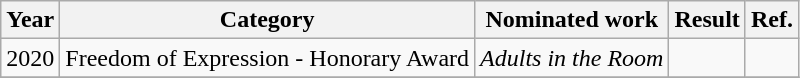<table class="wikitable sortable">
<tr>
<th>Year</th>
<th>Category</th>
<th>Nominated work</th>
<th>Result</th>
<th>Ref.</th>
</tr>
<tr>
<td>2020</td>
<td>Freedom of Expression - Honorary Award</td>
<td><em>Adults in the Room</em></td>
<td></td>
<td></td>
</tr>
<tr>
</tr>
</table>
